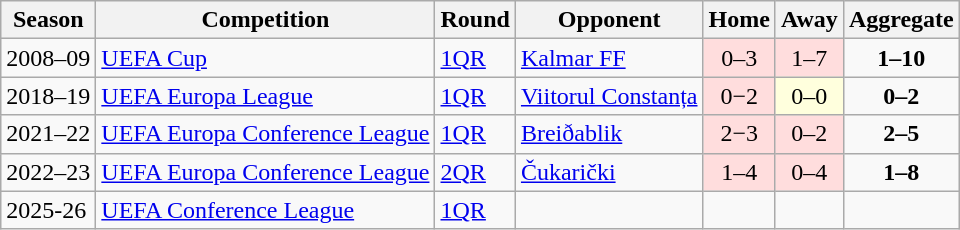<table class="wikitable" style="text-align:left">
<tr>
<th>Season</th>
<th>Competition</th>
<th>Round</th>
<th>Opponent</th>
<th>Home</th>
<th>Away</th>
<th>Aggregate</th>
</tr>
<tr>
<td>2008–09</td>
<td><a href='#'>UEFA Cup</a></td>
<td><a href='#'>1QR</a></td>
<td> <a href='#'>Kalmar FF</a></td>
<td bgcolor="#ffdddd" style="text-align:center;">0–3</td>
<td bgcolor="#ffdddd" style="text-align:center;">1–7</td>
<td style="text-align:center;"><strong>1–10</strong></td>
</tr>
<tr>
<td>2018–19</td>
<td><a href='#'>UEFA Europa League</a></td>
<td><a href='#'>1QR</a></td>
<td> <a href='#'>Viitorul Constanța</a></td>
<td bgcolor="#ffdddd" style="text-align:center;">0−2</td>
<td bgcolor="#ffffdd" style="text-align:center;">0–0</td>
<td style="text-align:center;"><strong>0–2</strong></td>
</tr>
<tr>
<td>2021–22</td>
<td><a href='#'>UEFA Europa Conference League</a></td>
<td><a href='#'>1QR</a></td>
<td> <a href='#'>Breiðablik</a></td>
<td bgcolor="#ffdddd" style="text-align:center;">2−3</td>
<td bgcolor="#ffdddd" style="text-align:center;">0–2</td>
<td style="text-align:center;"><strong>2–5</strong></td>
</tr>
<tr>
<td>2022–23</td>
<td><a href='#'>UEFA Europa Conference League</a></td>
<td><a href='#'>2QR</a></td>
<td> <a href='#'>Čukarički</a></td>
<td bgcolor="#ffdddd" style="text-align:center;">1–4</td>
<td bgcolor="#ffdddd" style="text-align:center;">0–4</td>
<td style="text-align:center;"><strong>1–8</strong></td>
</tr>
<tr>
<td>2025-26</td>
<td><a href='#'> UEFA Conference League</a></td>
<td><a href='#'>1QR</a></td>
<td></td>
<td></td>
<td></td>
<td></td>
</tr>
</table>
